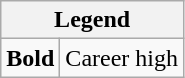<table class="wikitable mw-collapsible mw-collapsed">
<tr>
<th colspan="2">Legend</th>
</tr>
<tr>
<td><strong>Bold</strong></td>
<td>Career high</td>
</tr>
</table>
